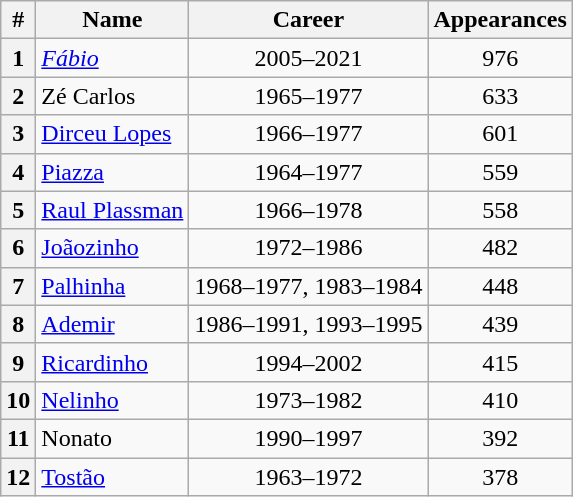<table class="wikitable" style="text-align: center;">
<tr>
<th>#</th>
<th>Name</th>
<th>Career</th>
<th>Appearances</th>
</tr>
<tr>
<th>1</th>
<td style="text-align:left"><a href='#'><em>Fábio</em></a></td>
<td>2005–2021</td>
<td>976</td>
</tr>
<tr>
<th>2</th>
<td style="text-align:left">Zé Carlos</td>
<td>1965–1977</td>
<td>633</td>
</tr>
<tr>
<th>3</th>
<td style="text-align:left"><a href='#'>Dirceu Lopes</a></td>
<td>1966–1977</td>
<td>601</td>
</tr>
<tr>
<th>4</th>
<td style="text-align:left"><a href='#'>Piazza</a></td>
<td>1964–1977</td>
<td>559</td>
</tr>
<tr>
<th>5</th>
<td style="text-align:left"><a href='#'>Raul Plassman</a></td>
<td>1966–1978</td>
<td>558</td>
</tr>
<tr>
<th>6</th>
<td style="text-align:left"><a href='#'>Joãozinho</a></td>
<td>1972–1986</td>
<td>482</td>
</tr>
<tr>
<th>7</th>
<td style="text-align:left"><a href='#'>Palhinha</a></td>
<td>1968–1977, 1983–1984</td>
<td>448</td>
</tr>
<tr>
<th>8</th>
<td style="text-align:left"><a href='#'>Ademir</a></td>
<td>1986–1991, 1993–1995</td>
<td>439</td>
</tr>
<tr>
<th>9</th>
<td style="text-align:left"><a href='#'>Ricardinho</a></td>
<td>1994–2002</td>
<td>415</td>
</tr>
<tr>
<th>10</th>
<td style="text-align:left"><a href='#'>Nelinho</a></td>
<td>1973–1982</td>
<td>410</td>
</tr>
<tr>
<th>11</th>
<td style="text-align:left">Nonato</td>
<td>1990–1997</td>
<td>392</td>
</tr>
<tr>
<th>12</th>
<td style="text-align:left"><a href='#'>Tostão</a></td>
<td>1963–1972</td>
<td>378</td>
</tr>
</table>
